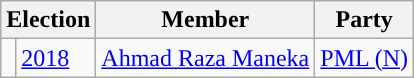<table class="wikitable">
<tr>
<th colspan="2">Election</th>
<th>Member</th>
<th>Party</th>
</tr>
<tr>
<td style="background-color: "></td>
<td><a href='#'>2018</a></td>
<td><a href='#'>Ahmad Raza Maneka</a></td>
<td><a href='#'>PML (N)</a></td>
</tr>
</table>
